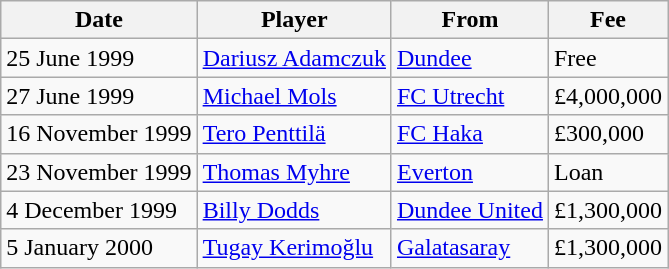<table class="wikitable sortable">
<tr>
<th>Date</th>
<th>Player</th>
<th>From</th>
<th>Fee</th>
</tr>
<tr>
<td>25 June 1999</td>
<td> <a href='#'>Dariusz Adamczuk</a></td>
<td> <a href='#'>Dundee</a></td>
<td>Free</td>
</tr>
<tr>
<td>27 June 1999</td>
<td> <a href='#'>Michael Mols</a></td>
<td> <a href='#'>FC Utrecht</a></td>
<td>£4,000,000</td>
</tr>
<tr>
<td>16 November 1999</td>
<td> <a href='#'>Tero Penttilä</a></td>
<td> <a href='#'>FC Haka</a></td>
<td>£300,000</td>
</tr>
<tr>
<td>23 November 1999</td>
<td> <a href='#'>Thomas Myhre</a></td>
<td> <a href='#'>Everton</a></td>
<td>Loan</td>
</tr>
<tr>
<td>4 December 1999</td>
<td> <a href='#'>Billy Dodds</a></td>
<td> <a href='#'>Dundee United</a></td>
<td>£1,300,000</td>
</tr>
<tr>
<td>5 January 2000</td>
<td> <a href='#'>Tugay Kerimoğlu</a></td>
<td> <a href='#'>Galatasaray</a></td>
<td>£1,300,000</td>
</tr>
</table>
